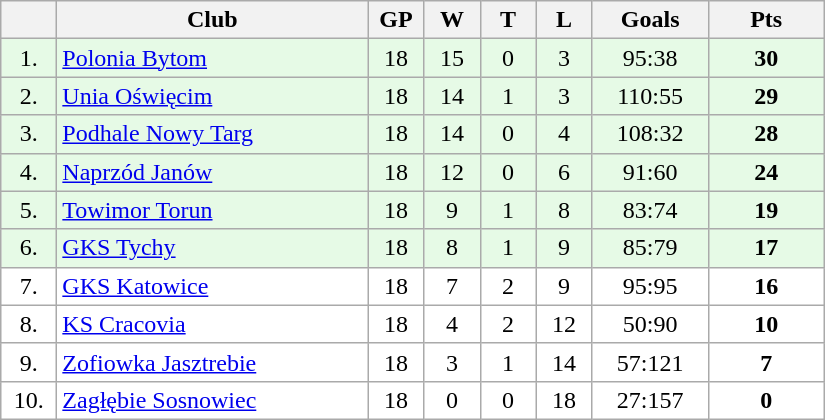<table class="wikitable">
<tr>
<th width="30"></th>
<th width="200">Club</th>
<th width="30">GP</th>
<th width="30">W</th>
<th width="30">T</th>
<th width="30">L</th>
<th width="70">Goals</th>
<th width="70">Pts</th>
</tr>
<tr bgcolor="#e6fae6" align="center">
<td>1.</td>
<td align="left"><a href='#'>Polonia Bytom</a></td>
<td>18</td>
<td>15</td>
<td>0</td>
<td>3</td>
<td>95:38</td>
<td><strong>30</strong></td>
</tr>
<tr bgcolor="#e6fae6" align="center">
<td>2.</td>
<td align="left"><a href='#'>Unia Oświęcim</a></td>
<td>18</td>
<td>14</td>
<td>1</td>
<td>3</td>
<td>110:55</td>
<td><strong>29</strong></td>
</tr>
<tr bgcolor="#e6fae6" align="center">
<td>3.</td>
<td align="left"><a href='#'>Podhale Nowy Targ</a></td>
<td>18</td>
<td>14</td>
<td>0</td>
<td>4</td>
<td>108:32</td>
<td><strong>28</strong></td>
</tr>
<tr bgcolor="#e6fae6" align="center">
<td>4.</td>
<td align="left"><a href='#'>Naprzód Janów</a></td>
<td>18</td>
<td>12</td>
<td>0</td>
<td>6</td>
<td>91:60</td>
<td><strong>24</strong></td>
</tr>
<tr bgcolor="#e6fae6" align="center">
<td>5.</td>
<td align="left"><a href='#'>Towimor Torun</a></td>
<td>18</td>
<td>9</td>
<td>1</td>
<td>8</td>
<td>83:74</td>
<td><strong>19</strong></td>
</tr>
<tr bgcolor="#e6fae6" align="center">
<td>6.</td>
<td align="left"><a href='#'>GKS Tychy</a></td>
<td>18</td>
<td>8</td>
<td>1</td>
<td>9</td>
<td>85:79</td>
<td><strong>17</strong></td>
</tr>
<tr bgcolor="#FFFFFF" align="center">
<td>7.</td>
<td align="left"><a href='#'>GKS Katowice</a></td>
<td>18</td>
<td>7</td>
<td>2</td>
<td>9</td>
<td>95:95</td>
<td><strong>16</strong></td>
</tr>
<tr bgcolor="#FFFFFF" align="center">
<td>8.</td>
<td align="left"><a href='#'>KS Cracovia</a></td>
<td>18</td>
<td>4</td>
<td>2</td>
<td>12</td>
<td>50:90</td>
<td><strong>10</strong></td>
</tr>
<tr bgcolor="#FFFFFF" align="center">
<td>9.</td>
<td align="left"><a href='#'>Zofiowka Jasztrebie</a></td>
<td>18</td>
<td>3</td>
<td>1</td>
<td>14</td>
<td>57:121</td>
<td><strong>7</strong></td>
</tr>
<tr bgcolor="#FFFFFF" align="center">
<td>10.</td>
<td align="left"><a href='#'>Zagłębie Sosnowiec</a></td>
<td>18</td>
<td>0</td>
<td>0</td>
<td>18</td>
<td>27:157</td>
<td><strong>0</strong></td>
</tr>
</table>
